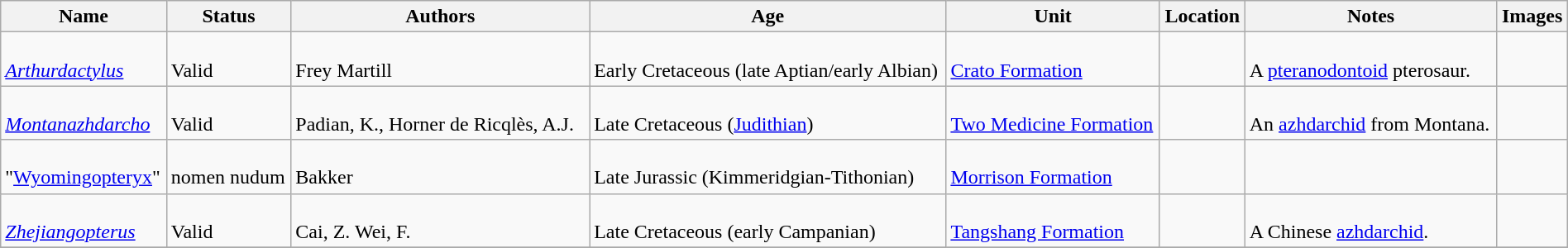<table class="wikitable sortable" align="center" width="100%">
<tr>
<th>Name</th>
<th>Status</th>
<th colspan="2">Authors</th>
<th>Age</th>
<th>Unit</th>
<th>Location</th>
<th>Notes</th>
<th>Images</th>
</tr>
<tr>
<td><br><em><a href='#'>Arthurdactylus</a></em></td>
<td><br>Valid</td>
<td style="border-right:0px" valign="top"><br>Frey
Martill</td>
<td style="border-left:0px" valign="top"></td>
<td><br>Early Cretaceous (late Aptian/early Albian)</td>
<td><br><a href='#'>Crato Formation</a></td>
<td><br></td>
<td><br>A <a href='#'>pteranodontoid</a> pterosaur.</td>
<td></td>
</tr>
<tr>
<td><br><em><a href='#'>Montanazhdarcho</a></em></td>
<td><br>Valid</td>
<td style="border-right:0px" valign="top"><br>Padian, K.,
Horner
de Ricqlès, A.J.</td>
<td style="border-left:0px" valign="top"></td>
<td><br>Late Cretaceous (<a href='#'>Judithian</a>)</td>
<td><br><a href='#'>Two Medicine Formation</a></td>
<td><br></td>
<td><br>An <a href='#'>azhdarchid</a> from Montana.</td>
<td></td>
</tr>
<tr>
<td><br>"<a href='#'>Wyomingopteryx</a>"</td>
<td><br>nomen nudum</td>
<td style="border-right:0px" valign="top"><br>Bakker</td>
<td style="border-left:0px" valign="top"></td>
<td><br>Late Jurassic (Kimmeridgian-Tithonian)</td>
<td><br><a href='#'>Morrison Formation</a></td>
<td><br></td>
<td></td>
<td></td>
</tr>
<tr>
<td><br><em><a href='#'>Zhejiangopterus</a></em></td>
<td><br>Valid</td>
<td style="border-right:0px" valign="top"><br>Cai, Z.
Wei, F.</td>
<td style="border-left:0px" valign="top"></td>
<td><br>Late Cretaceous (early Campanian)</td>
<td><br><a href='#'>Tangshang Formation</a></td>
<td><br></td>
<td><br>A Chinese <a href='#'>azhdarchid</a>.</td>
<td></td>
</tr>
<tr>
</tr>
</table>
